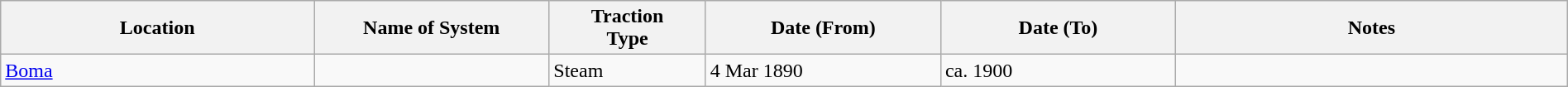<table class="wikitable" style="width:100%;">
<tr>
<th style="width:20%;">Location</th>
<th style="width:15%;">Name of System</th>
<th style="width:10%;">Traction<br>Type</th>
<th style="width:15%;">Date (From)</th>
<th style="width:15%;">Date (To)</th>
<th style="width:25%;">Notes</th>
</tr>
<tr>
<td><a href='#'>Boma</a></td>
<td> </td>
<td>Steam</td>
<td>4 Mar 1890</td>
<td>ca. 1900</td>
<td> </td>
</tr>
</table>
